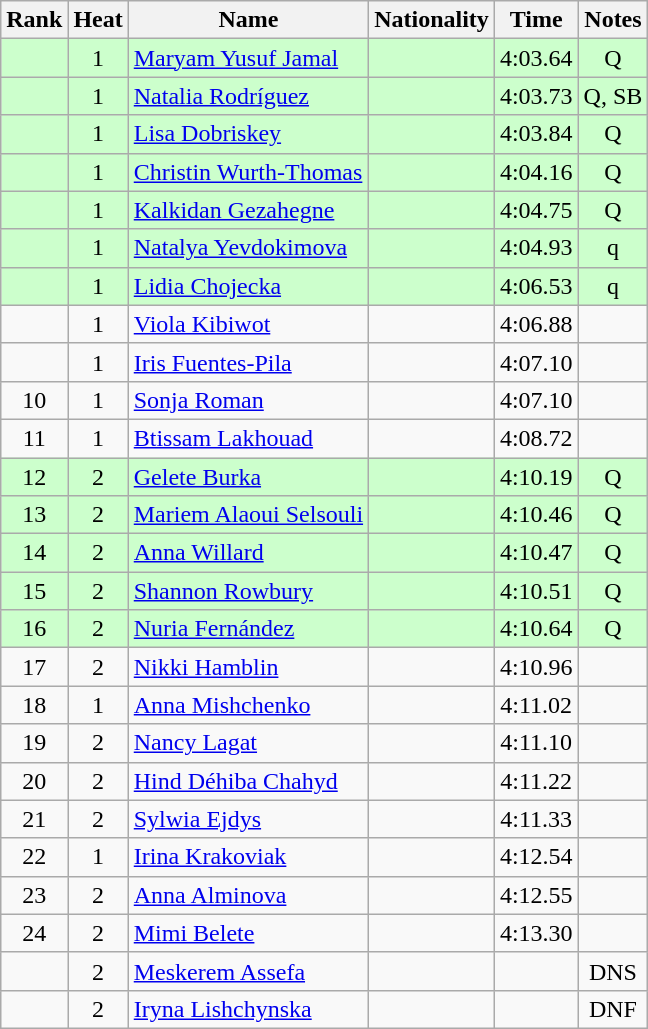<table class="wikitable sortable" style="text-align:center">
<tr>
<th>Rank</th>
<th>Heat</th>
<th>Name</th>
<th>Nationality</th>
<th>Time</th>
<th>Notes</th>
</tr>
<tr bgcolor=ccffcc>
<td></td>
<td>1</td>
<td align=left><a href='#'>Maryam Yusuf Jamal</a></td>
<td align=left></td>
<td>4:03.64</td>
<td>Q</td>
</tr>
<tr bgcolor=ccffcc>
<td></td>
<td>1</td>
<td align=left><a href='#'>Natalia Rodríguez</a></td>
<td align=left></td>
<td>4:03.73</td>
<td>Q, SB</td>
</tr>
<tr bgcolor=ccffcc>
<td></td>
<td>1</td>
<td align=left><a href='#'>Lisa Dobriskey</a></td>
<td align=left></td>
<td>4:03.84</td>
<td>Q</td>
</tr>
<tr bgcolor=ccffcc>
<td></td>
<td>1</td>
<td align=left><a href='#'>Christin Wurth-Thomas</a></td>
<td align=left></td>
<td>4:04.16</td>
<td>Q</td>
</tr>
<tr bgcolor=ccffcc>
<td></td>
<td>1</td>
<td align=left><a href='#'>Kalkidan Gezahegne</a></td>
<td align=left></td>
<td>4:04.75</td>
<td>Q</td>
</tr>
<tr bgcolor=ccffcc>
<td></td>
<td>1</td>
<td align=left><a href='#'>Natalya Yevdokimova</a></td>
<td align=left></td>
<td>4:04.93</td>
<td>q</td>
</tr>
<tr bgcolor=ccffcc>
<td></td>
<td>1</td>
<td align=left><a href='#'>Lidia Chojecka</a></td>
<td align=left></td>
<td>4:06.53</td>
<td>q</td>
</tr>
<tr>
<td></td>
<td>1</td>
<td align=left><a href='#'>Viola Kibiwot</a></td>
<td align=left></td>
<td>4:06.88</td>
<td></td>
</tr>
<tr>
<td></td>
<td>1</td>
<td align=left><a href='#'>Iris Fuentes-Pila</a></td>
<td align=left></td>
<td>4:07.10</td>
<td></td>
</tr>
<tr>
<td>10</td>
<td>1</td>
<td align=left><a href='#'>Sonja Roman</a></td>
<td align=left></td>
<td>4:07.10</td>
<td></td>
</tr>
<tr>
<td>11</td>
<td>1</td>
<td align=left><a href='#'>Btissam Lakhouad</a></td>
<td align=left></td>
<td>4:08.72</td>
<td></td>
</tr>
<tr bgcolor=ccffcc>
<td>12</td>
<td>2</td>
<td align=left><a href='#'>Gelete Burka</a></td>
<td align=left></td>
<td>4:10.19</td>
<td>Q</td>
</tr>
<tr bgcolor=ccffcc>
<td>13</td>
<td>2</td>
<td align=left><a href='#'>Mariem Alaoui Selsouli</a></td>
<td align=left></td>
<td>4:10.46</td>
<td>Q</td>
</tr>
<tr bgcolor=ccffcc>
<td>14</td>
<td>2</td>
<td align=left><a href='#'>Anna Willard</a></td>
<td align=left></td>
<td>4:10.47</td>
<td>Q</td>
</tr>
<tr bgcolor=ccffcc>
<td>15</td>
<td>2</td>
<td align=left><a href='#'>Shannon Rowbury</a></td>
<td align=left></td>
<td>4:10.51</td>
<td>Q</td>
</tr>
<tr bgcolor=ccffcc>
<td>16</td>
<td>2</td>
<td align=left><a href='#'>Nuria Fernández</a></td>
<td align=left></td>
<td>4:10.64</td>
<td>Q</td>
</tr>
<tr>
<td>17</td>
<td>2</td>
<td align=left><a href='#'>Nikki Hamblin</a></td>
<td align=left></td>
<td>4:10.96</td>
<td></td>
</tr>
<tr>
<td>18</td>
<td>1</td>
<td align=left><a href='#'>Anna Mishchenko</a></td>
<td align=left></td>
<td>4:11.02</td>
<td></td>
</tr>
<tr>
<td>19</td>
<td>2</td>
<td align=left><a href='#'>Nancy Lagat</a></td>
<td align=left></td>
<td>4:11.10</td>
<td></td>
</tr>
<tr>
<td>20</td>
<td>2</td>
<td align=left><a href='#'>Hind Déhiba Chahyd</a></td>
<td align=left></td>
<td>4:11.22</td>
<td></td>
</tr>
<tr>
<td>21</td>
<td>2</td>
<td align=left><a href='#'>Sylwia Ejdys</a></td>
<td align=left></td>
<td>4:11.33</td>
<td></td>
</tr>
<tr>
<td>22</td>
<td>1</td>
<td align=left><a href='#'>Irina Krakoviak</a></td>
<td align=left></td>
<td>4:12.54</td>
<td></td>
</tr>
<tr>
<td>23</td>
<td>2</td>
<td align=left><a href='#'>Anna Alminova</a></td>
<td align=left></td>
<td>4:12.55</td>
<td></td>
</tr>
<tr>
<td>24</td>
<td>2</td>
<td align=left><a href='#'>Mimi Belete</a></td>
<td align=left></td>
<td>4:13.30</td>
<td></td>
</tr>
<tr>
<td></td>
<td>2</td>
<td align=left><a href='#'>Meskerem Assefa</a></td>
<td align=left></td>
<td></td>
<td>DNS</td>
</tr>
<tr>
<td></td>
<td>2</td>
<td align=left><a href='#'>Iryna Lishchynska</a></td>
<td align=left></td>
<td></td>
<td>DNF</td>
</tr>
</table>
